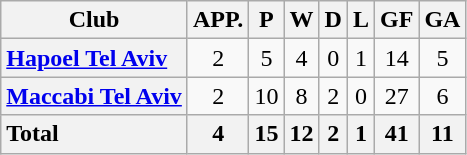<table class="wikitable" style="text-align: center;">
<tr>
<th>Club</th>
<th>APP.</th>
<th>P</th>
<th>W</th>
<th>D</th>
<th>L</th>
<th>GF</th>
<th>GA</th>
</tr>
<tr>
<th style="text-align:left;"><a href='#'>Hapoel Tel Aviv</a></th>
<td>2</td>
<td>5</td>
<td>4</td>
<td>0</td>
<td>1</td>
<td>14</td>
<td>5</td>
</tr>
<tr>
<th style="text-align:left;"><a href='#'>Maccabi Tel Aviv</a></th>
<td>2</td>
<td>10</td>
<td>8</td>
<td>2</td>
<td>0</td>
<td>27</td>
<td>6</td>
</tr>
<tr>
<th style="text-align:left;">Total</th>
<th>4</th>
<th>15</th>
<th>12</th>
<th>2</th>
<th>1</th>
<th>41</th>
<th>11</th>
</tr>
</table>
